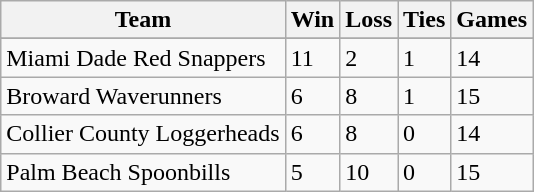<table class="wikitable">
<tr>
<th>Team</th>
<th>Win</th>
<th>Loss</th>
<th>Ties</th>
<th>Games</th>
</tr>
<tr>
</tr>
<tr>
<td>Miami Dade Red Snappers</td>
<td>11</td>
<td>2</td>
<td>1</td>
<td>14</td>
</tr>
<tr>
<td>Broward Waverunners</td>
<td>6</td>
<td>8</td>
<td>1</td>
<td>15</td>
</tr>
<tr>
<td>Collier County Loggerheads</td>
<td>6</td>
<td>8</td>
<td>0</td>
<td>14</td>
</tr>
<tr>
<td>Palm Beach Spoonbills</td>
<td>5</td>
<td>10</td>
<td>0</td>
<td>15</td>
</tr>
</table>
